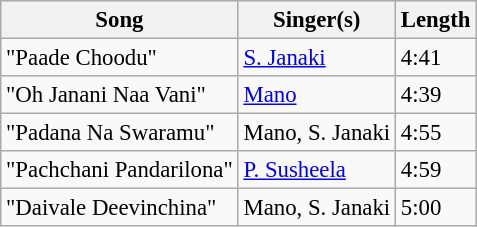<table class="wikitable" style="font-size:95%;">
<tr>
<th>Song</th>
<th>Singer(s)</th>
<th>Length</th>
</tr>
<tr>
<td>"Paade Choodu"</td>
<td><a href='#'>S. Janaki</a></td>
<td>4:41</td>
</tr>
<tr>
<td>"Oh Janani Naa Vani"</td>
<td><a href='#'>Mano</a></td>
<td>4:39</td>
</tr>
<tr>
<td>"Padana Na Swaramu"</td>
<td>Mano, S. Janaki</td>
<td>4:55</td>
</tr>
<tr>
<td>"Pachchani Pandarilona"</td>
<td><a href='#'>P. Susheela</a></td>
<td>4:59</td>
</tr>
<tr>
<td>"Daivale Deevinchina"</td>
<td>Mano, S. Janaki</td>
<td>5:00</td>
</tr>
</table>
